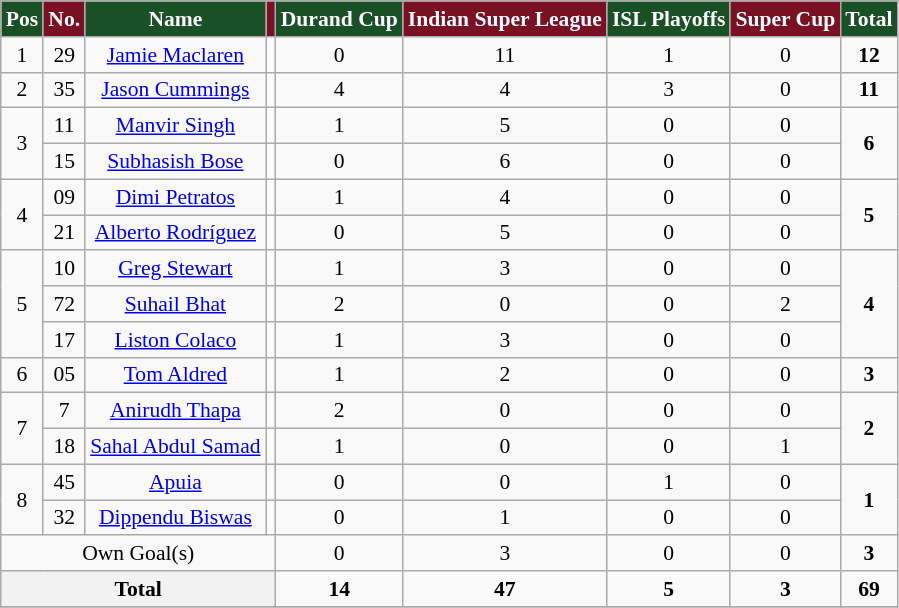<table class="wikitable sortable" style="text-align:center; font-size:90%;">
<tr>
<th style="background:#1A5026; color:white; text-align:center;">Pos</th>
<th style="background:#7A1024; color:white; text-align:center;">No.</th>
<th style="background:#1A5026; color:white; text-align:center;">Name</th>
<th style="background:#7A1024; color:white; text-align:center;"></th>
<th style="background:#1A5026; color:white; text-align:center;">Durand Cup</th>
<th style="background:#7A1024; color:white; text-align:center;">Indian Super League</th>
<th style="background:#1A5026; color:white; text-align:center;">ISL Playoffs</th>
<th style="background:#7A1024; color:white; text-align:center;">Super Cup</th>
<th style="background:#1A5026; color:white; text-align:center;">Total</th>
</tr>
<tr>
<td rowspan="1" style="text-align:center">1</td>
<td style="text-align:center">29</td>
<td style="text-align:center"><a href='#'>Jamie Maclaren</a></td>
<td style="text-align:center"></td>
<td style="text-align:center">0</td>
<td style="text-align:center">11</td>
<td style="text-align:center">1</td>
<td style="text-align:center">0</td>
<td style="text-align:center"><strong>12</strong></td>
</tr>
<tr>
<td rowspan="1" style="text-align:center">2</td>
<td style="text-align:center">35</td>
<td style="text-align:center"><a href='#'>Jason Cummings</a></td>
<td style="text-align:center"></td>
<td style="text-align:center">4</td>
<td style="text-align:center">4</td>
<td style="text-align:center">3</td>
<td style="text-align:center">0</td>
<td style="text-align:center"><strong>11</strong></td>
</tr>
<tr>
<td rowspan="2" style="text-align:center">3</td>
<td style="text-align:center">11</td>
<td style="text-align:center"><a href='#'>Manvir Singh</a></td>
<td style="text-align:center"></td>
<td style="text-align:center">1</td>
<td style="text-align:center">5</td>
<td style="text-align:center">0</td>
<td style="text-align:center">0</td>
<td rowspan="2" style="text-align:center"><strong>6</strong></td>
</tr>
<tr>
<td>15</td>
<td style="text-align:center"><a href='#'>Subhasish Bose</a></td>
<td style="text-align:center"></td>
<td style="text-align:center">0</td>
<td style="text-align:center">6</td>
<td style="text-align:center">0</td>
<td style="text-align:center">0</td>
</tr>
<tr>
<td rowspan="2" style="text-align:center">4</td>
<td style="text-align:center">09</td>
<td style="text-align:center"><a href='#'>Dimi Petratos</a></td>
<td style="text-align:center"></td>
<td style="text-align:center">1</td>
<td style="text-align:center">4</td>
<td style="text-align:center">0</td>
<td style="text-align:center">0</td>
<td rowspan="2" style="text-align:center"><strong>5</strong></td>
</tr>
<tr>
<td style="text-align:center">21</td>
<td style="text-align:center"><a href='#'>Alberto Rodríguez</a></td>
<td style="text-align:center"></td>
<td style="text-align:center">0</td>
<td style="text-align:center">5</td>
<td style="text-align:center">0</td>
<td style="text-align:center">0</td>
</tr>
<tr>
<td rowspan="3" style="text-align:center">5</td>
<td style="text-align:center">10</td>
<td style="text-align:center"><a href='#'>Greg Stewart</a></td>
<td style="text-align:center"></td>
<td style="text-align:center">1</td>
<td style="text-align:center">3</td>
<td style="text-align:center">0</td>
<td style="text-align:center">0</td>
<td rowspan="3" style="text-align:center"><strong>4</strong></td>
</tr>
<tr>
<td style="text-align:center">72</td>
<td style="text-align:center"><a href='#'>Suhail Bhat</a></td>
<td style="text-align:center"></td>
<td style="text-align:center">2</td>
<td style="text-align:center">0</td>
<td style="text-align:center">0</td>
<td style="text-align:center">2</td>
</tr>
<tr>
<td style="text-align:center">17</td>
<td style="text-align:center"><a href='#'>Liston Colaco</a></td>
<td style="text-align:center"></td>
<td style="text-align:center">1</td>
<td style="text-align:center">3</td>
<td style="text-align:center">0</td>
<td style="text-align:center">0</td>
</tr>
<tr>
<td rowspan="1" style="text-align:center">6</td>
<td style="text-align:center">05</td>
<td style="text-align:center"><a href='#'>Tom Aldred</a></td>
<td style="text-align:center"></td>
<td style="text-align:center">1</td>
<td style="text-align:center">2</td>
<td style="text-align:center">0</td>
<td style="text-align:center">0</td>
<td style="text-align:center"><strong>3</strong></td>
</tr>
<tr>
<td rowspan="2" style="text-align:center">7</td>
<td style="text-align:center">7</td>
<td style="text-align:center"><a href='#'>Anirudh Thapa</a></td>
<td style="text-align:center"></td>
<td style="text-align:center">2</td>
<td style="text-align:center">0</td>
<td style="text-align:center">0</td>
<td style="text-align:center">0</td>
<td rowspan="2" style="text-align:center"><strong>2</strong></td>
</tr>
<tr>
<td style="text-align:center">18</td>
<td style="text-align:center"><a href='#'>Sahal Abdul Samad</a></td>
<td style="text-align:center"></td>
<td style="text-align:center">1</td>
<td style="text-align:center">0</td>
<td style="text-align:center">0</td>
<td style="text-align:center">1</td>
</tr>
<tr>
<td rowspan="2" style="text-align:center">8</td>
<td style="text-align:center">45</td>
<td style="text-align:center"><a href='#'>Apuia</a></td>
<td style="text-align:center"></td>
<td style="text-align:center">0</td>
<td style="text-align:center">0</td>
<td style="text-align:center">1</td>
<td style="text-align:center">0</td>
<td rowspan="2" style="text-align:center"><strong>1</strong></td>
</tr>
<tr>
<td style="text-align:center">32</td>
<td style="text-align:center"><a href='#'>Dippendu Biswas</a></td>
<td style="text-align:center"></td>
<td style="text-align:center">0</td>
<td style="text-align:center">1</td>
<td style="text-align:center">0</td>
<td style="text-align:center">0</td>
</tr>
<tr>
<td colspan="4" style="text-align:center">Own Goal(s)</td>
<td style="text-align:center">0</td>
<td style="text-align:center">3</td>
<td style="text-align:center">0</td>
<td style="text-align:center">0</td>
<td style="text-align:center"><strong>3</strong></td>
</tr>
<tr>
<th colspan="4">Total</th>
<td style="text-align:center"><strong>14</strong></td>
<td style="text-align:center"><strong>47</strong></td>
<td style="text-align:center"><strong>5</strong></td>
<td style="text-align:center"><strong>3</strong></td>
<td style="text-align:center"><strong>69</strong></td>
</tr>
<tr>
</tr>
</table>
